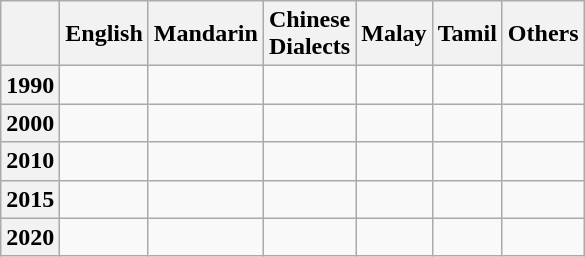<table class="wikitable">
<tr>
<th></th>
<th>English</th>
<th>Mandarin</th>
<th>Chinese<br>Dialects</th>
<th>Malay</th>
<th>Tamil</th>
<th>Others</th>
</tr>
<tr>
<th>1990</th>
<td></td>
<td></td>
<td></td>
<td></td>
<td></td>
<td></td>
</tr>
<tr>
<th>2000</th>
<td></td>
<td></td>
<td></td>
<td></td>
<td></td>
<td></td>
</tr>
<tr>
<th>2010</th>
<td></td>
<td></td>
<td></td>
<td></td>
<td></td>
<td></td>
</tr>
<tr>
<th>2015</th>
<td></td>
<td></td>
<td></td>
<td></td>
<td></td>
<td></td>
</tr>
<tr>
<th>2020</th>
<td></td>
<td></td>
<td></td>
<td></td>
<td></td>
<td></td>
</tr>
</table>
